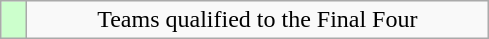<table class="wikitable" style="text-align: center;">
<tr>
<td width=10px bgcolor=#ccffcc></td>
<td width=300px>Teams qualified to the Final Four</td>
</tr>
</table>
